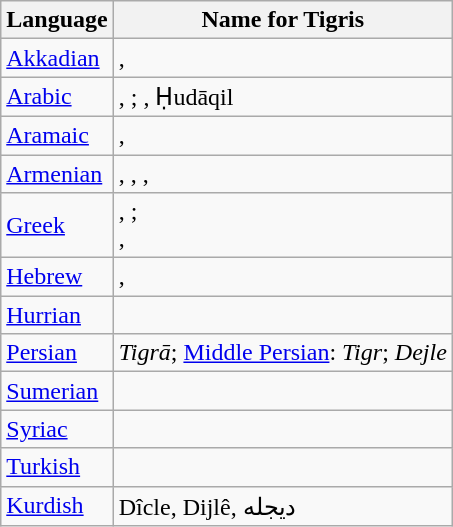<table class="wikitable">
<tr>
<th>Language</th>
<th>Name for Tigris</th>
</tr>
<tr>
<td><a href='#'>Akkadian</a></td>
<td>, </td>
</tr>
<tr>
<td><a href='#'>Arabic</a></td>
<td>, ; , Ḥudāqil</td>
</tr>
<tr>
<td><a href='#'>Aramaic</a></td>
<td>, </td>
</tr>
<tr>
<td><a href='#'>Armenian</a></td>
<td>, , , </td>
</tr>
<tr>
<td><a href='#'>Greek</a></td>
<td>, ;<br>, </td>
</tr>
<tr>
<td><a href='#'>Hebrew</a></td>
<td>, </td>
</tr>
<tr>
<td><a href='#'>Hurrian</a></td>
<td></td>
</tr>
<tr>
<td><a href='#'>Persian</a></td>
<td> <em>Tigrā</em>; <a href='#'>Middle Persian</a>: <em>Tigr</em>;  <em>Dejle</em></td>
</tr>
<tr>
<td><a href='#'>Sumerian</a></td>
<td>  </td>
</tr>
<tr>
<td><a href='#'>Syriac</a></td>
<td> </td>
</tr>
<tr>
<td><a href='#'>Turkish</a></td>
<td></td>
</tr>
<tr>
<td><a href='#'>Kurdish</a></td>
<td>Dîcle, Dijlê, دیجلە</td>
</tr>
</table>
